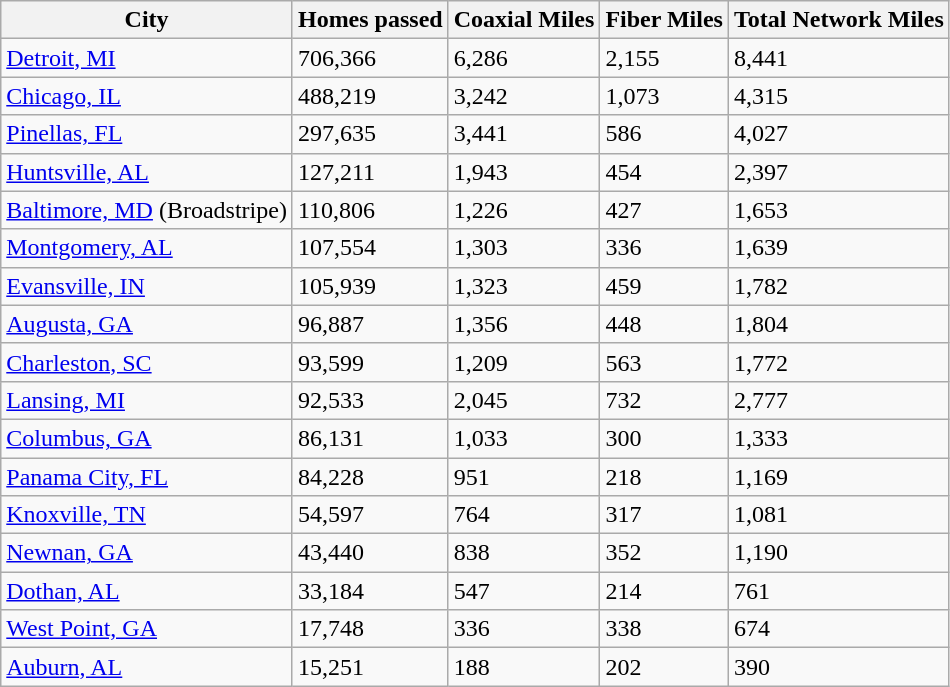<table class= "wikitable sortable">
<tr>
<th>City</th>
<th>Homes passed</th>
<th>Coaxial Miles</th>
<th>Fiber Miles</th>
<th>Total Network Miles</th>
</tr>
<tr>
<td><a href='#'>Detroit, MI</a></td>
<td>706,366</td>
<td>6,286</td>
<td>2,155</td>
<td>8,441</td>
</tr>
<tr>
<td><a href='#'>Chicago, IL</a></td>
<td>488,219</td>
<td>3,242</td>
<td>1,073</td>
<td>4,315</td>
</tr>
<tr>
<td><a href='#'>Pinellas, FL</a></td>
<td>297,635</td>
<td>3,441</td>
<td>586</td>
<td>4,027</td>
</tr>
<tr>
<td><a href='#'>Huntsville, AL</a></td>
<td>127,211</td>
<td>1,943</td>
<td>454</td>
<td>2,397</td>
</tr>
<tr>
<td><a href='#'>Baltimore, MD</a> (Broadstripe)</td>
<td>110,806</td>
<td>1,226</td>
<td>427</td>
<td>1,653</td>
</tr>
<tr>
<td><a href='#'>Montgomery, AL</a></td>
<td>107,554</td>
<td>1,303</td>
<td>336</td>
<td>1,639</td>
</tr>
<tr>
<td><a href='#'>Evansville, IN</a></td>
<td>105,939</td>
<td>1,323</td>
<td>459</td>
<td>1,782</td>
</tr>
<tr>
<td><a href='#'>Augusta, GA</a></td>
<td>96,887</td>
<td>1,356</td>
<td>448</td>
<td>1,804</td>
</tr>
<tr>
<td><a href='#'>Charleston, SC</a></td>
<td>93,599</td>
<td>1,209</td>
<td>563</td>
<td>1,772</td>
</tr>
<tr>
<td><a href='#'>Lansing, MI</a></td>
<td>92,533</td>
<td>2,045</td>
<td>732</td>
<td>2,777</td>
</tr>
<tr>
<td><a href='#'>Columbus, GA</a></td>
<td>86,131</td>
<td>1,033</td>
<td>300</td>
<td>1,333</td>
</tr>
<tr>
<td><a href='#'>Panama City, FL</a></td>
<td>84,228</td>
<td>951</td>
<td>218</td>
<td>1,169</td>
</tr>
<tr>
<td><a href='#'>Knoxville, TN</a></td>
<td>54,597</td>
<td>764</td>
<td>317</td>
<td>1,081</td>
</tr>
<tr>
<td><a href='#'>Newnan, GA</a></td>
<td>43,440</td>
<td>838</td>
<td>352</td>
<td>1,190</td>
</tr>
<tr>
<td><a href='#'>Dothan, AL</a></td>
<td>33,184</td>
<td>547</td>
<td>214</td>
<td>761</td>
</tr>
<tr>
<td><a href='#'>West Point, GA</a></td>
<td>17,748</td>
<td>336</td>
<td>338</td>
<td>674</td>
</tr>
<tr>
<td><a href='#'>Auburn, AL</a></td>
<td>15,251</td>
<td>188</td>
<td>202</td>
<td>390</td>
</tr>
</table>
